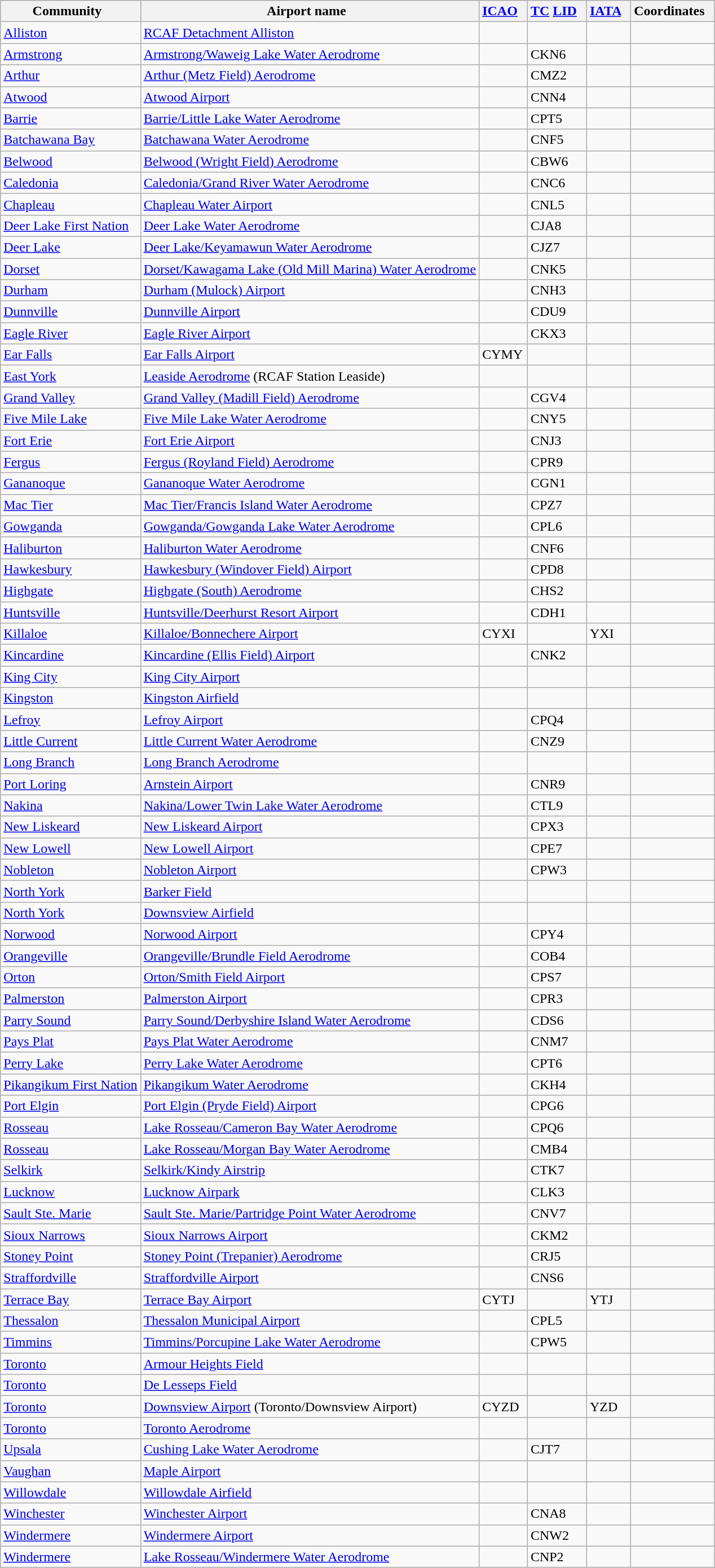<table class="wikitable sortable" style="width:auto;">
<tr>
<th width="*">Community  </th>
<th width="*">Airport name  </th>
<th width="*"><a href='#'>ICAO</a>  </th>
<th width="*"><a href='#'>TC</a> <a href='#'>LID</a>  </th>
<th width="*"><a href='#'>IATA</a>  </th>
<th width="*" class=unsortable>Coordinates  </th>
</tr>
<tr>
<td><a href='#'>Alliston</a></td>
<td><a href='#'>RCAF Detachment Alliston</a></td>
<td></td>
<td></td>
<td></td>
<td></td>
</tr>
<tr>
<td><a href='#'>Armstrong</a></td>
<td><a href='#'>Armstrong/Waweig Lake Water Aerodrome</a></td>
<td></td>
<td>CKN6</td>
<td></td>
<td></td>
</tr>
<tr>
<td><a href='#'>Arthur</a></td>
<td><a href='#'>Arthur (Metz Field) Aerodrome</a></td>
<td></td>
<td>CMZ2</td>
<td></td>
<td></td>
</tr>
<tr>
<td><a href='#'>Atwood</a></td>
<td><a href='#'>Atwood Airport</a></td>
<td></td>
<td>CNN4</td>
<td></td>
<td></td>
</tr>
<tr>
<td><a href='#'>Barrie</a></td>
<td><a href='#'>Barrie/Little Lake Water Aerodrome</a></td>
<td></td>
<td>CPT5</td>
<td></td>
<td></td>
</tr>
<tr>
<td><a href='#'>Batchawana Bay</a></td>
<td><a href='#'>Batchawana Water Aerodrome</a></td>
<td></td>
<td>CNF5</td>
<td></td>
<td></td>
</tr>
<tr>
<td><a href='#'>Belwood</a></td>
<td><a href='#'>Belwood (Wright Field) Aerodrome</a></td>
<td></td>
<td>CBW6</td>
<td></td>
<td></td>
</tr>
<tr>
<td><a href='#'>Caledonia</a></td>
<td><a href='#'>Caledonia/Grand River Water Aerodrome</a></td>
<td></td>
<td>CNC6</td>
<td></td>
<td></td>
</tr>
<tr>
<td><a href='#'>Chapleau</a></td>
<td><a href='#'>Chapleau Water Airport</a></td>
<td></td>
<td>CNL5</td>
<td></td>
<td></td>
</tr>
<tr>
<td><a href='#'>Deer Lake First Nation</a></td>
<td><a href='#'>Deer Lake Water Aerodrome</a></td>
<td></td>
<td>CJA8</td>
<td></td>
<td></td>
</tr>
<tr>
<td><a href='#'>Deer Lake</a></td>
<td><a href='#'>Deer Lake/Keyamawun Water Aerodrome</a></td>
<td></td>
<td>CJZ7</td>
<td></td>
<td></td>
</tr>
<tr>
<td><a href='#'>Dorset</a></td>
<td><a href='#'>Dorset/Kawagama Lake (Old Mill Marina) Water Aerodrome</a></td>
<td></td>
<td>CNK5</td>
<td></td>
<td></td>
</tr>
<tr>
<td><a href='#'>Durham</a></td>
<td><a href='#'>Durham (Mulock) Airport</a></td>
<td></td>
<td>CNH3</td>
<td></td>
<td></td>
</tr>
<tr>
<td><a href='#'>Dunnville</a></td>
<td><a href='#'>Dunnville Airport</a></td>
<td></td>
<td>CDU9</td>
<td></td>
<td></td>
</tr>
<tr>
<td><a href='#'>Eagle River</a></td>
<td><a href='#'>Eagle River Airport</a></td>
<td></td>
<td>CKX3</td>
<td></td>
<td></td>
</tr>
<tr>
<td><a href='#'>Ear Falls</a></td>
<td><a href='#'>Ear Falls Airport</a></td>
<td>CYMY</td>
<td></td>
<td></td>
<td></td>
</tr>
<tr>
<td><a href='#'>East York</a></td>
<td><a href='#'>Leaside Aerodrome</a> (RCAF Station Leaside)</td>
<td></td>
<td></td>
<td></td>
<td></td>
</tr>
<tr>
<td><a href='#'>Grand Valley</a></td>
<td><a href='#'>Grand Valley (Madill Field) Aerodrome</a></td>
<td></td>
<td>CGV4</td>
<td></td>
<td></td>
</tr>
<tr>
<td><a href='#'>Five Mile Lake</a></td>
<td><a href='#'>Five Mile Lake Water Aerodrome</a></td>
<td></td>
<td>CNY5</td>
<td></td>
<td></td>
</tr>
<tr>
<td><a href='#'>Fort Erie</a></td>
<td><a href='#'>Fort Erie Airport</a></td>
<td></td>
<td>CNJ3</td>
<td></td>
<td></td>
</tr>
<tr>
<td><a href='#'>Fergus</a></td>
<td><a href='#'>Fergus (Royland Field) Aerodrome</a></td>
<td></td>
<td>CPR9</td>
<td></td>
<td></td>
</tr>
<tr>
<td><a href='#'>Gananoque</a></td>
<td><a href='#'>Gananoque Water Aerodrome</a></td>
<td></td>
<td>CGN1</td>
<td></td>
<td></td>
</tr>
<tr>
<td><a href='#'>Mac Tier</a></td>
<td><a href='#'>Mac Tier/Francis Island Water Aerodrome</a></td>
<td></td>
<td>CPZ7</td>
<td></td>
<td></td>
</tr>
<tr>
<td><a href='#'>Gowganda</a></td>
<td><a href='#'>Gowganda/Gowganda Lake Water Aerodrome</a></td>
<td></td>
<td>CPL6</td>
<td></td>
<td></td>
</tr>
<tr>
<td><a href='#'>Haliburton</a></td>
<td><a href='#'>Haliburton Water Aerodrome</a></td>
<td></td>
<td>CNF6</td>
<td></td>
<td></td>
</tr>
<tr>
<td><a href='#'>Hawkesbury</a></td>
<td><a href='#'>Hawkesbury (Windover Field) Airport</a></td>
<td></td>
<td>CPD8</td>
<td></td>
<td></td>
</tr>
<tr>
<td><a href='#'>Highgate</a></td>
<td><a href='#'>Highgate (South) Aerodrome</a></td>
<td></td>
<td>CHS2</td>
<td></td>
<td></td>
</tr>
<tr>
<td><a href='#'>Huntsville</a></td>
<td><a href='#'>Huntsville/Deerhurst Resort Airport</a></td>
<td></td>
<td>CDH1</td>
<td></td>
<td></td>
</tr>
<tr>
<td><a href='#'>Killaloe</a></td>
<td><a href='#'>Killaloe/Bonnechere Airport</a></td>
<td>CYXI</td>
<td></td>
<td>YXI</td>
<td></td>
</tr>
<tr>
<td><a href='#'>Kincardine</a></td>
<td><a href='#'>Kincardine (Ellis Field) Airport</a></td>
<td></td>
<td>CNK2</td>
<td></td>
<td></td>
</tr>
<tr>
<td><a href='#'>King City</a></td>
<td><a href='#'>King City Airport</a></td>
<td></td>
<td></td>
<td></td>
<td></td>
</tr>
<tr>
<td><a href='#'>Kingston</a></td>
<td><a href='#'>Kingston Airfield</a></td>
<td></td>
<td></td>
<td></td>
<td></td>
</tr>
<tr>
<td><a href='#'>Lefroy</a></td>
<td><a href='#'>Lefroy Airport</a></td>
<td></td>
<td>CPQ4</td>
<td></td>
<td></td>
</tr>
<tr>
<td><a href='#'>Little Current</a></td>
<td><a href='#'>Little Current Water Aerodrome</a></td>
<td></td>
<td>CNZ9</td>
<td></td>
<td></td>
</tr>
<tr>
<td><a href='#'>Long Branch</a></td>
<td><a href='#'>Long Branch Aerodrome</a></td>
<td></td>
<td></td>
<td></td>
<td></td>
</tr>
<tr>
<td><a href='#'>Port Loring</a></td>
<td><a href='#'>Arnstein Airport</a></td>
<td></td>
<td>CNR9</td>
<td></td>
<td></td>
</tr>
<tr>
<td><a href='#'>Nakina</a></td>
<td><a href='#'>Nakina/Lower Twin Lake Water Aerodrome</a></td>
<td></td>
<td>CTL9</td>
<td></td>
<td></td>
</tr>
<tr>
<td><a href='#'>New Liskeard</a></td>
<td><a href='#'>New Liskeard Airport</a></td>
<td></td>
<td>CPX3</td>
<td></td>
<td></td>
</tr>
<tr>
<td><a href='#'>New Lowell</a></td>
<td><a href='#'>New Lowell Airport</a></td>
<td></td>
<td>CPE7</td>
<td></td>
<td></td>
</tr>
<tr>
<td><a href='#'>Nobleton</a></td>
<td><a href='#'>Nobleton Airport</a></td>
<td></td>
<td>CPW3</td>
<td></td>
<td></td>
</tr>
<tr>
<td><a href='#'>North York</a></td>
<td><a href='#'>Barker Field</a></td>
<td></td>
<td></td>
<td></td>
<td></td>
</tr>
<tr>
<td><a href='#'>North York</a></td>
<td><a href='#'>Downsview Airfield</a></td>
<td></td>
<td></td>
<td></td>
<td></td>
</tr>
<tr>
<td><a href='#'>Norwood</a></td>
<td><a href='#'>Norwood Airport</a></td>
<td></td>
<td>CPY4</td>
<td></td>
<td></td>
</tr>
<tr>
<td><a href='#'>Orangeville</a></td>
<td><a href='#'>Orangeville/Brundle Field Aerodrome</a></td>
<td></td>
<td>COB4</td>
<td></td>
<td></td>
</tr>
<tr>
<td><a href='#'>Orton</a></td>
<td><a href='#'>Orton/Smith Field Airport</a></td>
<td></td>
<td>CPS7</td>
<td></td>
<td></td>
</tr>
<tr>
<td><a href='#'>Palmerston</a></td>
<td><a href='#'>Palmerston Airport</a></td>
<td></td>
<td>CPR3</td>
<td></td>
<td></td>
</tr>
<tr>
<td><a href='#'>Parry Sound</a></td>
<td><a href='#'>Parry Sound/Derbyshire Island Water Aerodrome</a></td>
<td></td>
<td>CDS6</td>
<td></td>
<td></td>
</tr>
<tr>
<td><a href='#'>Pays Plat</a></td>
<td><a href='#'>Pays Plat Water Aerodrome</a></td>
<td></td>
<td>CNM7</td>
<td></td>
<td></td>
</tr>
<tr>
<td><a href='#'>Perry Lake</a></td>
<td><a href='#'>Perry Lake Water Aerodrome</a></td>
<td></td>
<td>CPT6</td>
<td></td>
<td></td>
</tr>
<tr>
<td><a href='#'>Pikangikum First Nation</a></td>
<td><a href='#'>Pikangikum Water Aerodrome</a></td>
<td></td>
<td>CKH4</td>
<td></td>
<td></td>
</tr>
<tr>
<td><a href='#'>Port Elgin</a></td>
<td><a href='#'>Port Elgin (Pryde Field) Airport</a></td>
<td></td>
<td>CPG6</td>
<td></td>
<td></td>
</tr>
<tr>
<td><a href='#'>Rosseau</a></td>
<td><a href='#'>Lake Rosseau/Cameron Bay Water Aerodrome</a></td>
<td></td>
<td>CPQ6</td>
<td></td>
<td></td>
</tr>
<tr>
<td><a href='#'>Rosseau</a></td>
<td><a href='#'>Lake Rosseau/Morgan Bay Water Aerodrome</a></td>
<td></td>
<td>CMB4</td>
<td></td>
<td></td>
</tr>
<tr>
<td><a href='#'>Selkirk</a></td>
<td><a href='#'>Selkirk/Kindy Airstrip</a></td>
<td></td>
<td>CTK7</td>
<td></td>
<td></td>
</tr>
<tr>
<td><a href='#'>Lucknow</a></td>
<td><a href='#'>Lucknow Airpark</a></td>
<td></td>
<td>CLK3</td>
<td></td>
<td></td>
</tr>
<tr>
<td><a href='#'>Sault Ste. Marie</a></td>
<td><a href='#'>Sault Ste. Marie/Partridge Point Water Aerodrome</a></td>
<td></td>
<td>CNV7</td>
<td></td>
<td></td>
</tr>
<tr>
<td><a href='#'>Sioux Narrows</a></td>
<td><a href='#'>Sioux Narrows Airport</a></td>
<td></td>
<td>CKM2</td>
<td></td>
<td></td>
</tr>
<tr>
<td><a href='#'>Stoney Point</a></td>
<td><a href='#'>Stoney Point (Trepanier) Aerodrome</a></td>
<td></td>
<td>CRJ5</td>
<td></td>
<td></td>
</tr>
<tr>
<td><a href='#'>Straffordville</a></td>
<td><a href='#'>Straffordville Airport</a></td>
<td></td>
<td>CNS6</td>
<td></td>
<td></td>
</tr>
<tr>
<td><a href='#'>Terrace Bay</a></td>
<td><a href='#'>Terrace Bay Airport</a></td>
<td>CYTJ</td>
<td></td>
<td>YTJ</td>
<td></td>
</tr>
<tr>
<td><a href='#'>Thessalon</a></td>
<td><a href='#'>Thessalon Municipal Airport</a></td>
<td></td>
<td>CPL5</td>
<td></td>
<td></td>
</tr>
<tr>
<td><a href='#'>Timmins</a></td>
<td><a href='#'>Timmins/Porcupine Lake Water Aerodrome</a></td>
<td></td>
<td>CPW5</td>
<td></td>
<td></td>
</tr>
<tr>
<td><a href='#'>Toronto</a></td>
<td><a href='#'>Armour Heights Field</a></td>
<td></td>
<td></td>
<td></td>
<td></td>
</tr>
<tr>
<td><a href='#'>Toronto</a></td>
<td><a href='#'>De Lesseps Field</a></td>
<td></td>
<td></td>
<td></td>
<td></td>
</tr>
<tr>
<td><a href='#'>Toronto</a></td>
<td><a href='#'>Downsview Airport</a> (Toronto/Downsview Airport)</td>
<td>CYZD</td>
<td></td>
<td>YZD</td>
<td></td>
</tr>
<tr>
<td><a href='#'>Toronto</a></td>
<td><a href='#'>Toronto Aerodrome</a></td>
<td></td>
<td></td>
<td></td>
<td></td>
</tr>
<tr>
<td><a href='#'>Upsala</a></td>
<td><a href='#'>Cushing Lake Water Aerodrome</a></td>
<td></td>
<td>CJT7</td>
<td></td>
<td></td>
</tr>
<tr>
<td><a href='#'>Vaughan</a></td>
<td><a href='#'>Maple Airport</a></td>
<td></td>
<td></td>
<td></td>
<td></td>
</tr>
<tr>
<td><a href='#'>Willowdale</a></td>
<td><a href='#'>Willowdale Airfield</a></td>
<td></td>
<td></td>
<td></td>
<td></td>
</tr>
<tr>
<td><a href='#'>Winchester</a></td>
<td><a href='#'>Winchester Airport</a></td>
<td></td>
<td>CNA8</td>
<td></td>
<td></td>
</tr>
<tr>
<td><a href='#'>Windermere</a></td>
<td><a href='#'>Windermere Airport</a></td>
<td></td>
<td>CNW2</td>
<td></td>
<td></td>
</tr>
<tr>
<td><a href='#'>Windermere</a></td>
<td><a href='#'>Lake Rosseau/Windermere Water Aerodrome</a></td>
<td></td>
<td>CNP2</td>
<td></td>
<td></td>
</tr>
</table>
